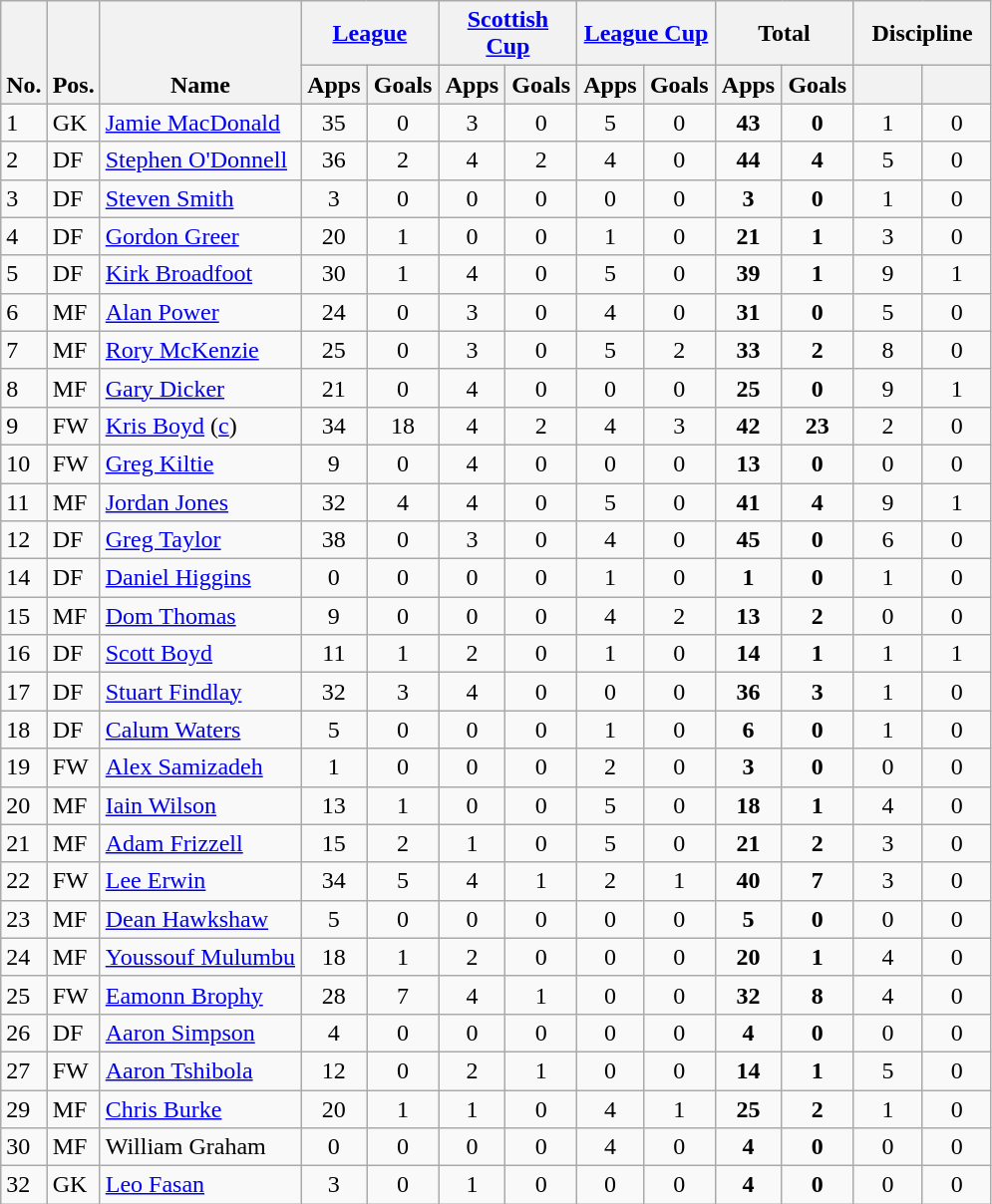<table class="wikitable" style="text-align:center">
<tr>
<th rowspan="2" valign="bottom">No.</th>
<th rowspan="2" valign="bottom">Pos.</th>
<th rowspan="2" valign="bottom">Name</th>
<th colspan="2" width="85"><a href='#'>League</a></th>
<th colspan="2" width="85"><a href='#'>Scottish Cup</a></th>
<th colspan="2" width="85"><a href='#'>League Cup</a></th>
<th colspan="2" width="85">Total</th>
<th colspan="2" width="85">Discipline</th>
</tr>
<tr>
<th>Apps</th>
<th>Goals</th>
<th>Apps</th>
<th>Goals</th>
<th>Apps</th>
<th>Goals</th>
<th>Apps</th>
<th>Goals</th>
<th></th>
<th></th>
</tr>
<tr>
<td align="left">1</td>
<td align="left">GK</td>
<td align="left"> <a href='#'>Jamie MacDonald</a></td>
<td>35</td>
<td>0</td>
<td>3</td>
<td>0</td>
<td>5</td>
<td>0</td>
<td><strong>43</strong></td>
<td><strong>0</strong></td>
<td>1</td>
<td>0</td>
</tr>
<tr>
<td align="left">2</td>
<td align="left">DF</td>
<td align="left"> <a href='#'>Stephen O'Donnell</a></td>
<td>36</td>
<td>2</td>
<td>4</td>
<td>2</td>
<td>4</td>
<td>0</td>
<td><strong>44</strong></td>
<td><strong>4</strong></td>
<td>5</td>
<td>0</td>
</tr>
<tr>
<td align="left">3</td>
<td align="left">DF</td>
<td align="left"> <a href='#'>Steven Smith</a></td>
<td>3</td>
<td>0</td>
<td>0</td>
<td>0</td>
<td>0</td>
<td>0</td>
<td><strong>3</strong></td>
<td><strong>0</strong></td>
<td>1</td>
<td>0</td>
</tr>
<tr>
<td align="left">4</td>
<td align="left">DF</td>
<td align="left"> <a href='#'>Gordon Greer</a></td>
<td>20</td>
<td>1</td>
<td>0</td>
<td>0</td>
<td>1</td>
<td>0</td>
<td><strong>21</strong></td>
<td><strong>1</strong></td>
<td>3</td>
<td>0</td>
</tr>
<tr>
<td align="left">5</td>
<td align="left">DF</td>
<td align="left"> <a href='#'>Kirk Broadfoot</a></td>
<td>30</td>
<td>1</td>
<td>4</td>
<td>0</td>
<td>5</td>
<td>0</td>
<td><strong>39</strong></td>
<td><strong>1</strong></td>
<td>9</td>
<td>1</td>
</tr>
<tr>
<td align="left">6</td>
<td align="left">MF</td>
<td align="left"> <a href='#'>Alan Power</a></td>
<td>24</td>
<td>0</td>
<td>3</td>
<td>0</td>
<td>4</td>
<td>0</td>
<td><strong>31</strong></td>
<td><strong>0</strong></td>
<td>5</td>
<td>0</td>
</tr>
<tr>
<td align="left">7</td>
<td align="left">MF</td>
<td align="left"> <a href='#'>Rory McKenzie</a></td>
<td>25</td>
<td>0</td>
<td>3</td>
<td>0</td>
<td>5</td>
<td>2</td>
<td><strong>33</strong></td>
<td><strong>2</strong></td>
<td>8</td>
<td>0</td>
</tr>
<tr>
<td align="left">8</td>
<td align="left">MF</td>
<td align="left"> <a href='#'>Gary Dicker</a></td>
<td>21</td>
<td>0</td>
<td>4</td>
<td>0</td>
<td>0</td>
<td>0</td>
<td><strong>25</strong></td>
<td><strong>0</strong></td>
<td>9</td>
<td>1</td>
</tr>
<tr>
<td align="left">9</td>
<td align="left">FW</td>
<td align="left"> <a href='#'>Kris Boyd</a>  (<a href='#'>c</a>)</td>
<td>34</td>
<td>18</td>
<td>4</td>
<td>2</td>
<td>4</td>
<td>3</td>
<td><strong>42</strong></td>
<td><strong>23</strong></td>
<td>2</td>
<td>0</td>
</tr>
<tr>
<td align="left">10</td>
<td align="left">FW</td>
<td align="left"> <a href='#'>Greg Kiltie</a></td>
<td>9</td>
<td>0</td>
<td>4</td>
<td>0</td>
<td>0</td>
<td>0</td>
<td><strong>13</strong></td>
<td><strong>0</strong></td>
<td>0</td>
<td>0</td>
</tr>
<tr>
<td align="left">11</td>
<td align="left">MF</td>
<td align="left"> <a href='#'>Jordan Jones</a></td>
<td>32</td>
<td>4</td>
<td>4</td>
<td>0</td>
<td>5</td>
<td>0</td>
<td><strong>41</strong></td>
<td><strong>4</strong></td>
<td>9</td>
<td>1</td>
</tr>
<tr>
<td align="left">12</td>
<td align="left">DF</td>
<td align="left"> <a href='#'>Greg Taylor</a></td>
<td>38</td>
<td>0</td>
<td>3</td>
<td>0</td>
<td>4</td>
<td>0</td>
<td><strong>45</strong></td>
<td><strong>0</strong></td>
<td>6</td>
<td>0</td>
</tr>
<tr>
<td align="left">14</td>
<td align="left">DF</td>
<td align="left"> <a href='#'>Daniel Higgins</a></td>
<td>0</td>
<td>0</td>
<td>0</td>
<td>0</td>
<td>1</td>
<td>0</td>
<td><strong>1</strong></td>
<td><strong>0</strong></td>
<td>1</td>
<td>0</td>
</tr>
<tr>
<td align="left">15</td>
<td align="left">MF</td>
<td align="left"> <a href='#'>Dom Thomas</a></td>
<td>9</td>
<td>0</td>
<td>0</td>
<td>0</td>
<td>4</td>
<td>2</td>
<td><strong>13</strong></td>
<td><strong>2</strong></td>
<td>0</td>
<td>0</td>
</tr>
<tr>
<td align="left">16</td>
<td align="left">DF</td>
<td align="left"> <a href='#'>Scott Boyd</a></td>
<td>11</td>
<td>1</td>
<td>2</td>
<td>0</td>
<td>1</td>
<td>0</td>
<td><strong>14</strong></td>
<td><strong>1</strong></td>
<td>1</td>
<td>1</td>
</tr>
<tr>
<td align="left">17</td>
<td align="left">DF</td>
<td align="left"> <a href='#'>Stuart Findlay</a></td>
<td>32</td>
<td>3</td>
<td>4</td>
<td>0</td>
<td>0</td>
<td>0</td>
<td><strong>36</strong></td>
<td><strong>3</strong></td>
<td>1</td>
<td>0</td>
</tr>
<tr>
<td align="left">18</td>
<td align="left">DF</td>
<td align="left"> <a href='#'>Calum Waters</a></td>
<td>5</td>
<td>0</td>
<td>0</td>
<td>0</td>
<td>1</td>
<td>0</td>
<td><strong>6</strong></td>
<td><strong>0</strong></td>
<td>1</td>
<td>0</td>
</tr>
<tr>
<td align="left">19</td>
<td align="left">FW</td>
<td align="left"> <a href='#'>Alex Samizadeh</a></td>
<td>1</td>
<td>0</td>
<td>0</td>
<td>0</td>
<td>2</td>
<td>0</td>
<td><strong>3</strong></td>
<td><strong>0</strong></td>
<td>0</td>
<td>0</td>
</tr>
<tr>
<td align="left">20</td>
<td align="left">MF</td>
<td align="left"> <a href='#'>Iain Wilson</a></td>
<td>13</td>
<td>1</td>
<td>0</td>
<td>0</td>
<td>5</td>
<td>0</td>
<td><strong>18</strong></td>
<td><strong>1</strong></td>
<td>4</td>
<td>0</td>
</tr>
<tr>
<td align="left">21</td>
<td align="left">MF</td>
<td align="left"> <a href='#'>Adam Frizzell</a></td>
<td>15</td>
<td>2</td>
<td>1</td>
<td>0</td>
<td>5</td>
<td>0</td>
<td><strong>21</strong></td>
<td><strong>2</strong></td>
<td>3</td>
<td>0</td>
</tr>
<tr>
<td align="left">22</td>
<td align="left">FW</td>
<td align="left"> <a href='#'>Lee Erwin</a></td>
<td>34</td>
<td>5</td>
<td>4</td>
<td>1</td>
<td>2</td>
<td>1</td>
<td><strong>40</strong></td>
<td><strong>7</strong></td>
<td>3</td>
<td>0</td>
</tr>
<tr>
<td align="left">23</td>
<td align="left">MF</td>
<td align="left"> <a href='#'>Dean Hawkshaw</a></td>
<td>5</td>
<td>0</td>
<td>0</td>
<td>0</td>
<td>0</td>
<td>0</td>
<td><strong>5</strong></td>
<td><strong>0</strong></td>
<td>0</td>
<td>0</td>
</tr>
<tr>
<td align="left">24</td>
<td align="left">MF</td>
<td align="left"> <a href='#'>Youssouf Mulumbu</a></td>
<td>18</td>
<td>1</td>
<td>2</td>
<td>0</td>
<td>0</td>
<td>0</td>
<td><strong>20</strong></td>
<td><strong>1</strong></td>
<td>4</td>
<td>0</td>
</tr>
<tr>
<td align="left">25</td>
<td align="left">FW</td>
<td align="left"> <a href='#'>Eamonn Brophy</a></td>
<td>28</td>
<td>7</td>
<td>4</td>
<td>1</td>
<td>0</td>
<td>0</td>
<td><strong>32</strong></td>
<td><strong>8</strong></td>
<td>4</td>
<td>0</td>
</tr>
<tr>
<td align="left">26</td>
<td align="left">DF</td>
<td align="left"> <a href='#'>Aaron Simpson</a></td>
<td>4</td>
<td>0</td>
<td>0</td>
<td>0</td>
<td>0</td>
<td>0</td>
<td><strong>4</strong></td>
<td><strong>0</strong></td>
<td>0</td>
<td>0</td>
</tr>
<tr>
<td align="left">27</td>
<td align="left">FW</td>
<td align="left"> <a href='#'>Aaron Tshibola</a></td>
<td>12</td>
<td>0</td>
<td>2</td>
<td>1</td>
<td>0</td>
<td>0</td>
<td><strong>14</strong></td>
<td><strong>1</strong></td>
<td>5</td>
<td>0</td>
</tr>
<tr>
<td align="left">29</td>
<td align="left">MF</td>
<td align="left"> <a href='#'>Chris Burke</a></td>
<td>20</td>
<td>1</td>
<td>1</td>
<td>0</td>
<td>4</td>
<td>1</td>
<td><strong>25</strong></td>
<td><strong>2</strong></td>
<td>1</td>
<td>0</td>
</tr>
<tr>
<td align="left">30</td>
<td align="left">MF</td>
<td align="left"> William Graham</td>
<td>0</td>
<td>0</td>
<td>0</td>
<td>0</td>
<td>4</td>
<td>0</td>
<td><strong>4</strong></td>
<td><strong>0</strong></td>
<td>0</td>
<td>0</td>
</tr>
<tr>
<td align="left">32</td>
<td align="left">GK</td>
<td align="left"> <a href='#'>Leo Fasan</a></td>
<td>3</td>
<td>0</td>
<td>1</td>
<td>0</td>
<td>0</td>
<td>0</td>
<td><strong>4</strong></td>
<td><strong>0</strong></td>
<td>0</td>
<td>0</td>
</tr>
</table>
